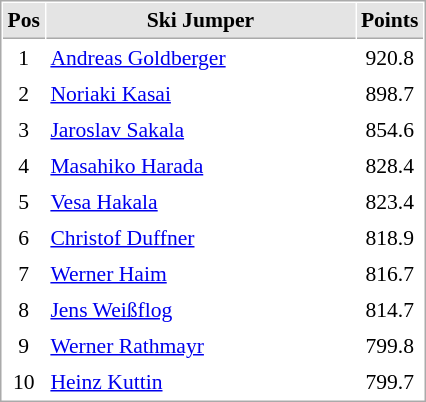<table cellspacing="1" cellpadding="3" style="border:1px solid #AAAAAA;font-size:90%">
<tr bgcolor="#E4E4E4">
<th style="border-bottom:1px solid #AAAAAA" width=10>Pos</th>
<th style="border-bottom:1px solid #AAAAAA" width=200>Ski Jumper</th>
<th style="border-bottom:1px solid #AAAAAA" width=20>Points</th>
</tr>
<tr align="center">
<td>1</td>
<td align="left"> <a href='#'>Andreas Goldberger</a></td>
<td>920.8</td>
</tr>
<tr align="center">
<td>2</td>
<td align="left"> <a href='#'>Noriaki Kasai</a></td>
<td>898.7</td>
</tr>
<tr align="center">
<td>3</td>
<td align="left"> <a href='#'>Jaroslav Sakala</a></td>
<td>854.6</td>
</tr>
<tr align="center">
<td>4</td>
<td align="left"> <a href='#'>Masahiko Harada</a></td>
<td>828.4</td>
</tr>
<tr align="center">
<td>5</td>
<td align="left"> <a href='#'>Vesa Hakala</a></td>
<td>823.4</td>
</tr>
<tr align="center">
<td>6</td>
<td align="left"> <a href='#'>Christof Duffner</a></td>
<td>818.9</td>
</tr>
<tr align="center">
<td>7</td>
<td align="left"> <a href='#'>Werner Haim</a></td>
<td>816.7</td>
</tr>
<tr align="center">
<td>8</td>
<td align="left"> <a href='#'>Jens Weißflog</a></td>
<td>814.7</td>
</tr>
<tr align="center">
<td>9</td>
<td align="left"> <a href='#'>Werner Rathmayr</a></td>
<td>799.8</td>
</tr>
<tr align="center">
<td>10</td>
<td align="left"> <a href='#'>Heinz Kuttin</a></td>
<td>799.7</td>
</tr>
</table>
